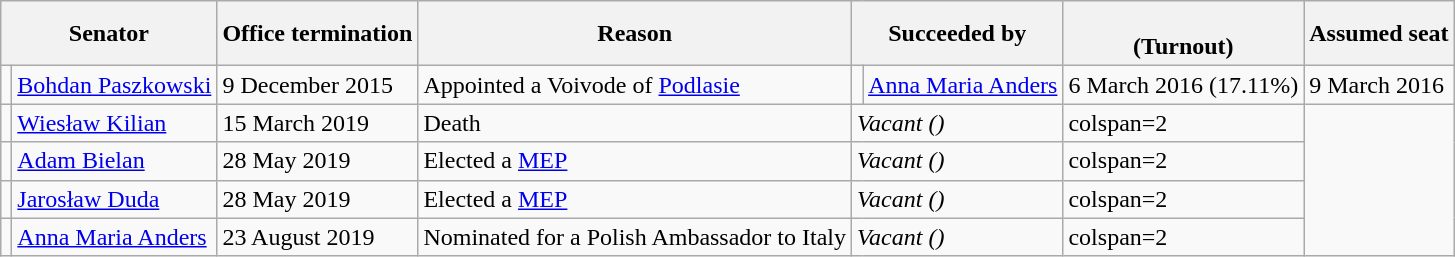<table class="wikitable">
<tr>
<th colspan="2">Senator</th>
<th>Office termination</th>
<th>Reason</th>
<th colspan="2">Succeeded by</th>
<th><br>(Turnout)</th>
<th>Assumed seat</th>
</tr>
<tr>
<td></td>
<td><a href='#'>Bohdan Paszkowski</a></td>
<td>9 December 2015</td>
<td>Appointed a Voivode of <a href='#'>Podlasie</a></td>
<td></td>
<td><a href='#'>Anna Maria Anders</a></td>
<td>6 March 2016 (17.11%)</td>
<td>9 March 2016</td>
</tr>
<tr>
<td></td>
<td><a href='#'>Wiesław Kilian</a></td>
<td>15 March 2019</td>
<td>Death</td>
<td colspan="2"><em>Vacant ()</em></td>
<td>colspan=2 </td>
</tr>
<tr>
<td></td>
<td><a href='#'>Adam Bielan</a></td>
<td>28 May 2019</td>
<td>Elected a <a href='#'>MEP</a></td>
<td colspan="2"><em>Vacant ()</em></td>
<td>colspan=2 </td>
</tr>
<tr>
<td></td>
<td><a href='#'>Jarosław Duda</a></td>
<td>28 May 2019</td>
<td>Elected a <a href='#'>MEP</a></td>
<td colspan="2"><em>Vacant ()</em></td>
<td>colspan=2 </td>
</tr>
<tr>
<td></td>
<td><a href='#'>Anna Maria Anders</a></td>
<td>23 August 2019</td>
<td>Nominated for a Polish Ambassador to Italy</td>
<td colspan="2"><em>Vacant ()</em></td>
<td>colspan=2 </td>
</tr>
</table>
